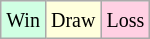<table class="wikitable">
<tr>
<td style="background-color: #d0ffe3;"><small>Win</small></td>
<td style="background-color: #ffffdd;"><small>Draw</small></td>
<td style="background-color: #ffd0e3;"><small>Loss</small></td>
</tr>
</table>
